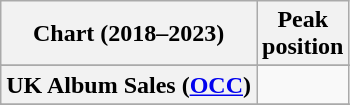<table class="wikitable sortable plainrowheaders">
<tr>
<th scope="col">Chart (2018–2023)</th>
<th scope="col">Peak<br>position</th>
</tr>
<tr>
</tr>
<tr>
<th scope="row">UK Album Sales (<a href='#'>OCC</a>)</th>
<td></td>
</tr>
<tr>
</tr>
<tr>
</tr>
<tr>
</tr>
<tr>
</tr>
<tr>
</tr>
<tr>
</tr>
<tr>
</tr>
</table>
